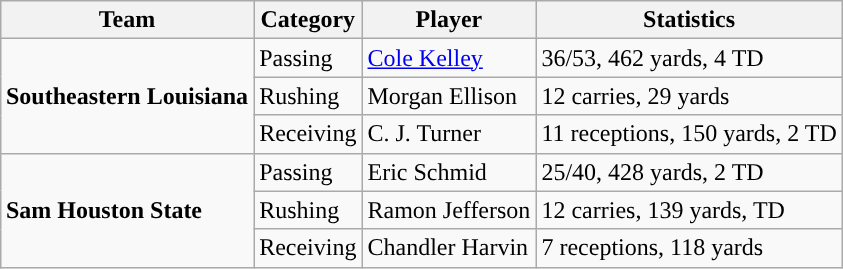<table class="wikitable" style="float: right;">
<tr>
<th>Team</th>
<th>Category</th>
<th>Player</th>
<th>Statistics</th>
</tr>
<tr>
<td rowspan=3><strong>Southeastern Louisiana</strong></td>
<td>Passing</td>
<td><a href='#'>Cole Kelley</a></td>
<td>36/53, 462 yards, 4 TD</td>
</tr>
<tr>
<td>Rushing</td>
<td>Morgan Ellison</td>
<td>12 carries, 29 yards</td>
</tr>
<tr>
<td>Receiving</td>
<td>C. J. Turner</td>
<td>11 receptions, 150 yards, 2 TD</td>
</tr>
<tr>
<td rowspan=3><strong>Sam Houston State</strong></td>
<td>Passing</td>
<td>Eric Schmid</td>
<td>25/40, 428 yards, 2 TD</td>
</tr>
<tr>
<td>Rushing</td>
<td>Ramon Jefferson</td>
<td>12 carries, 139 yards, TD</td>
</tr>
<tr>
<td>Receiving</td>
<td>Chandler Harvin</td>
<td>7 receptions, 118 yards</td>
</tr>
</table>
